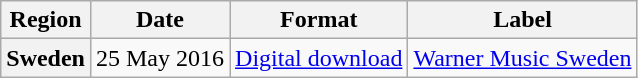<table class="wikitable plainrowheaders" style="text-align:center">
<tr>
<th>Region</th>
<th>Date</th>
<th>Format</th>
<th>Label</th>
</tr>
<tr>
<th scope="row">Sweden</th>
<td>25 May 2016</td>
<td><a href='#'>Digital download</a></td>
<td><a href='#'>Warner Music Sweden</a></td>
</tr>
</table>
